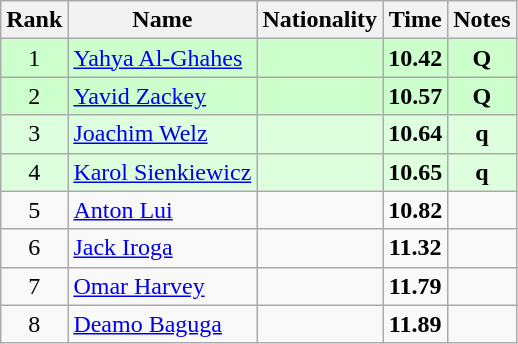<table class="wikitable sortable" style="text-align:center">
<tr>
<th>Rank</th>
<th>Name</th>
<th>Nationality</th>
<th>Time</th>
<th>Notes</th>
</tr>
<tr bgcolor=ccffcc>
<td>1</td>
<td align=left><a href='#'>Yahya Al-Ghahes</a></td>
<td align=left></td>
<td><strong>10.42</strong></td>
<td><strong>Q</strong></td>
</tr>
<tr bgcolor=ccffcc>
<td>2</td>
<td align=left><a href='#'>Yavid Zackey</a></td>
<td align=left></td>
<td><strong>10.57</strong></td>
<td><strong>Q</strong></td>
</tr>
<tr bgcolor=ddffdd>
<td>3</td>
<td align=left><a href='#'>Joachim Welz</a></td>
<td align=left></td>
<td><strong>10.64</strong></td>
<td><strong>q</strong></td>
</tr>
<tr bgcolor=ddffdd>
<td>4</td>
<td align=left><a href='#'>Karol Sienkiewicz</a></td>
<td align=left></td>
<td><strong>10.65</strong></td>
<td><strong>q</strong></td>
</tr>
<tr>
<td>5</td>
<td align=left><a href='#'>Anton Lui</a></td>
<td align=left></td>
<td><strong>10.82</strong></td>
<td></td>
</tr>
<tr>
<td>6</td>
<td align=left><a href='#'>Jack Iroga</a></td>
<td align=left></td>
<td><strong>11.32</strong></td>
<td></td>
</tr>
<tr>
<td>7</td>
<td align=left><a href='#'>Omar Harvey</a></td>
<td align=left></td>
<td><strong>11.79</strong></td>
<td></td>
</tr>
<tr>
<td>8</td>
<td align=left><a href='#'>Deamo Baguga</a></td>
<td align=left></td>
<td><strong>11.89</strong></td>
<td></td>
</tr>
</table>
